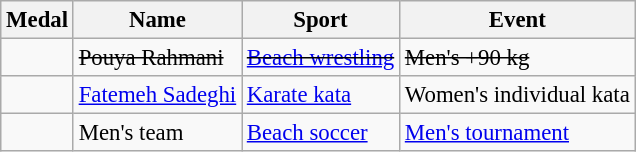<table class="wikitable sortable" style="font-size: 95%;">
<tr>
<th>Medal</th>
<th>Name</th>
<th>Sport</th>
<th>Event</th>
</tr>
<tr>
<td><s></s></td>
<td><s>Pouya Rahmani</s></td>
<td><s><a href='#'>Beach wrestling</a></s></td>
<td><s>Men's +90 kg</s></td>
</tr>
<tr>
<td></td>
<td><a href='#'>Fatemeh Sadeghi</a></td>
<td><a href='#'>Karate kata</a></td>
<td>Women's individual kata</td>
</tr>
<tr>
<td></td>
<td>Men's team</td>
<td><a href='#'>Beach soccer</a></td>
<td><a href='#'>Men's tournament</a></td>
</tr>
</table>
